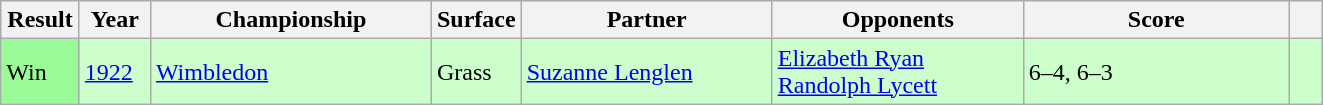<table class="sortable wikitable">
<tr>
<th style="width:45px">Result</th>
<th style="width:40px">Year</th>
<th style="width:180px">Championship</th>
<th style="width:50px">Surface</th>
<th style="width:160px">Partner</th>
<th style="width:160px">Opponents</th>
<th style="width:170px" class="unsortable">Score</th>
<th width=15></th>
</tr>
<tr style="background:#ccffcc;">
<td style="background:#98fb98;">Win</td>
<td><a href='#'>1922</a></td>
<td><a href='#'>Wimbledon</a></td>
<td>Grass</td>
<td> <a href='#'>Suzanne Lenglen</a></td>
<td> <a href='#'>Elizabeth Ryan</a> <br>  <a href='#'>Randolph Lycett</a></td>
<td>6–4, 6–3</td>
<td></td>
</tr>
</table>
